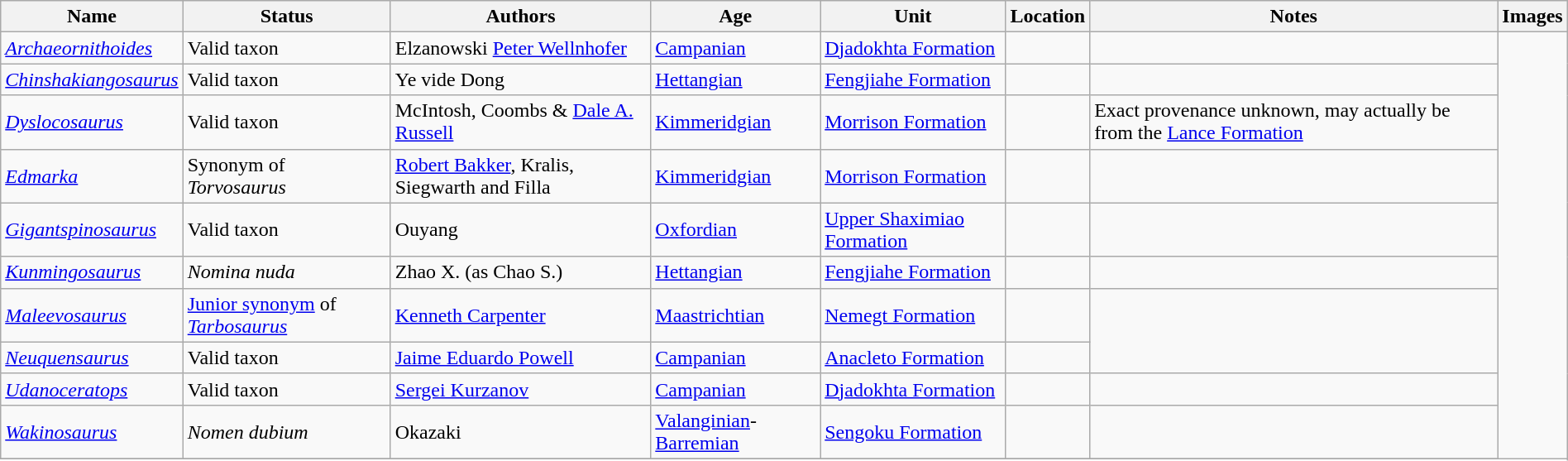<table class="wikitable sortable" align="center" width="100%">
<tr>
<th>Name</th>
<th>Status</th>
<th>Authors</th>
<th>Age</th>
<th>Unit</th>
<th>Location</th>
<th class="unsortable">Notes</th>
<th class="unsortable">Images</th>
</tr>
<tr>
<td><em><a href='#'>Archaeornithoides</a></em></td>
<td>Valid taxon</td>
<td>Elzanowski <a href='#'>Peter Wellnhofer</a></td>
<td><a href='#'>Campanian</a></td>
<td><a href='#'>Djadokhta Formation</a></td>
<td></td>
<td></td>
<td rowspan="13"><br><br></td>
</tr>
<tr>
<td><em><a href='#'>Chinshakiangosaurus</a></em> </td>
<td>Valid taxon</td>
<td>Ye vide Dong</td>
<td><a href='#'>Hettangian</a></td>
<td><a href='#'>Fengjiahe Formation</a></td>
<td></td>
<td></td>
</tr>
<tr>
<td><em><a href='#'>Dyslocosaurus</a></em></td>
<td>Valid taxon</td>
<td>McIntosh, Coombs & <a href='#'>Dale A. Russell</a></td>
<td><a href='#'>Kimmeridgian</a></td>
<td><a href='#'>Morrison Formation</a></td>
<td> </td>
<td>Exact provenance unknown, may actually be from the <a href='#'>Lance Formation</a></td>
</tr>
<tr>
<td><em><a href='#'>Edmarka</a></em></td>
<td>Synonym of <em>Torvosaurus</em></td>
<td><a href='#'>Robert Bakker</a>, Kralis, Siegwarth and Filla</td>
<td><a href='#'>Kimmeridgian</a></td>
<td><a href='#'>Morrison Formation</a></td>
<td> </td>
<td></td>
</tr>
<tr>
<td><em><a href='#'>Gigantspinosaurus</a></em></td>
<td>Valid taxon</td>
<td>Ouyang</td>
<td><a href='#'>Oxfordian</a></td>
<td><a href='#'>Upper Shaximiao Formation</a></td>
<td></td>
<td></td>
</tr>
<tr>
<td><em><a href='#'>Kunmingosaurus</a></em></td>
<td><em>Nomina nuda</em></td>
<td>Zhao X. (as Chao S.)</td>
<td><a href='#'>Hettangian</a></td>
<td><a href='#'>Fengjiahe Formation</a></td>
<td></td>
<td></td>
</tr>
<tr>
<td><em><a href='#'>Maleevosaurus</a></em></td>
<td><a href='#'>Junior synonym</a> of <em><a href='#'>Tarbosaurus</a></em></td>
<td><a href='#'>Kenneth Carpenter</a></td>
<td><a href='#'>Maastrichtian</a></td>
<td><a href='#'>Nemegt Formation</a></td>
<td></td>
</tr>
<tr>
<td><em><a href='#'>Neuquensaurus</a></em></td>
<td>Valid taxon</td>
<td><a href='#'>Jaime Eduardo Powell</a></td>
<td><a href='#'>Campanian</a></td>
<td><a href='#'>Anacleto Formation</a></td>
<td></td>
</tr>
<tr>
<td><em><a href='#'>Udanoceratops</a></em></td>
<td>Valid taxon</td>
<td><a href='#'>Sergei Kurzanov</a></td>
<td><a href='#'>Campanian</a></td>
<td><a href='#'>Djadokhta Formation</a></td>
<td></td>
<td></td>
</tr>
<tr>
<td><em><a href='#'>Wakinosaurus</a></em></td>
<td><em>Nomen dubium</em></td>
<td>Okazaki</td>
<td><a href='#'>Valanginian</a>-<a href='#'>Barremian</a></td>
<td><a href='#'>Sengoku Formation</a></td>
<td></td>
<td></td>
</tr>
<tr>
</tr>
</table>
